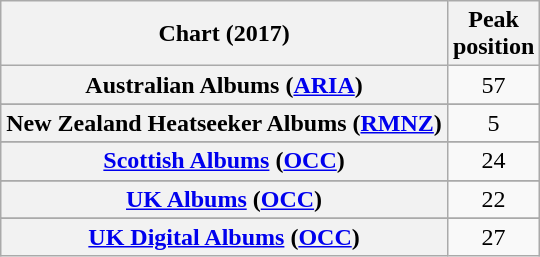<table class="wikitable sortable plainrowheaders" style="text-align:center">
<tr>
<th scope="col">Chart (2017)</th>
<th scope="col">Peak<br>position</th>
</tr>
<tr>
<th scope="row">Australian Albums (<a href='#'>ARIA</a>)</th>
<td>57</td>
</tr>
<tr>
</tr>
<tr>
</tr>
<tr>
<th scope="row">New Zealand Heatseeker Albums (<a href='#'>RMNZ</a>)</th>
<td>5</td>
</tr>
<tr>
</tr>
<tr>
</tr>
<tr>
<th scope="row"><a href='#'>Scottish Albums</a> (<a href='#'>OCC</a>)</th>
<td>24</td>
</tr>
<tr>
</tr>
<tr>
<th scope="row"><a href='#'>UK Albums</a> (<a href='#'>OCC</a>)</th>
<td>22</td>
</tr>
<tr>
</tr>
<tr>
<th scope="row"><a href='#'>UK Digital Albums</a> (<a href='#'>OCC</a>)</th>
<td>27</td>
</tr>
</table>
